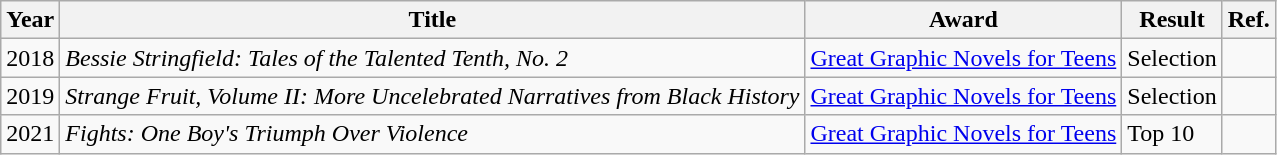<table class="wikitable">
<tr>
<th>Year</th>
<th>Title</th>
<th>Award</th>
<th>Result</th>
<th>Ref.</th>
</tr>
<tr>
<td>2018</td>
<td><em>Bessie Stringfield: Tales of the Talented Tenth, No. 2</em></td>
<td><a href='#'>Great Graphic Novels for Teens</a></td>
<td>Selection</td>
<td></td>
</tr>
<tr>
<td>2019</td>
<td><em>Strange Fruit, Volume II: More Uncelebrated Narratives from Black History</em></td>
<td><a href='#'>Great Graphic Novels for Teens</a></td>
<td>Selection</td>
<td></td>
</tr>
<tr>
<td>2021</td>
<td><em>Fights: One Boy's Triumph Over Violence</em></td>
<td><a href='#'>Great Graphic Novels for Teens</a></td>
<td>Top 10</td>
<td></td>
</tr>
</table>
